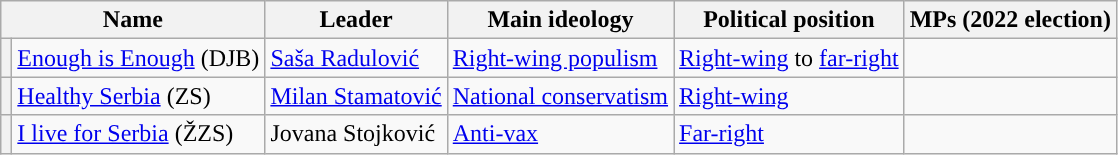<table class="wikitable" style="text-align">
<tr>
<th colspan="2">Name</th>
<th>Leader</th>
<th>Main ideology</th>
<th>Political position</th>
<th>MPs (2022 election)</th>
</tr>
<tr>
<th style="background-color:"></th>
<td><a href='#'>Enough is Enough</a> (DJB)</td>
<td><a href='#'>Saša Radulović</a></td>
<td><a href='#'>Right-wing populism</a></td>
<td><a href='#'>Right-wing</a> to <a href='#'>far-right</a></td>
<td></td>
</tr>
<tr>
<th style="background-color:"></th>
<td><a href='#'>Healthy Serbia</a> (ZS)</td>
<td><a href='#'>Milan Stamatović</a></td>
<td><a href='#'>National conservatism</a></td>
<td><a href='#'>Right-wing</a></td>
<td></td>
</tr>
<tr>
<th style="background-color:"></th>
<td><a href='#'>I live for Serbia</a> (ŽZS)</td>
<td>Jovana Stojković</td>
<td><a href='#'>Anti-vax</a></td>
<td><a href='#'>Far-right</a></td>
<td></td>
</tr>
</table>
